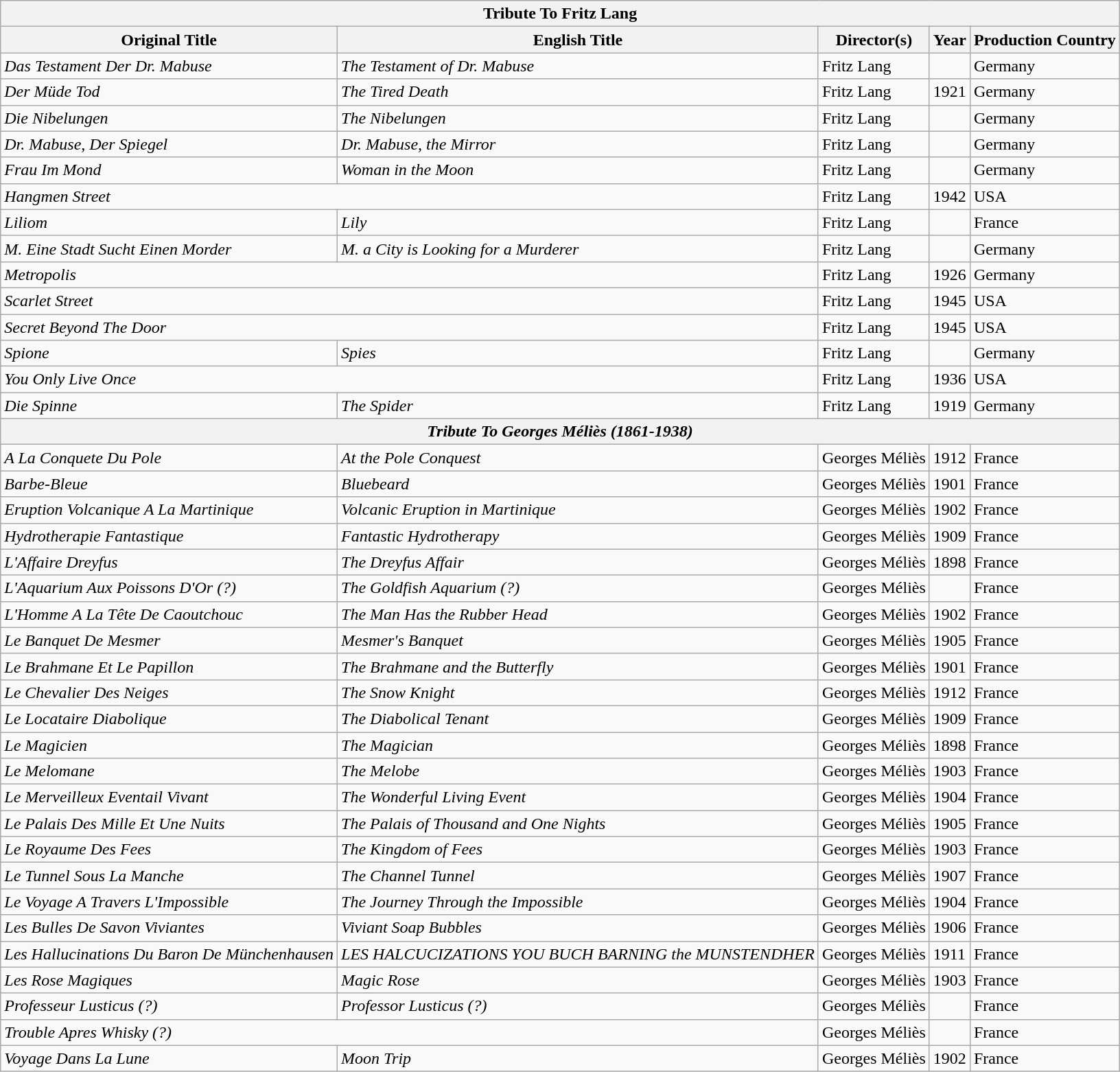<table class="wikitable">
<tr>
<th colspan="5">Tribute To Fritz Lang</th>
</tr>
<tr>
<th>Original Title</th>
<th>English Title</th>
<th>Director(s)</th>
<th>Year</th>
<th>Production Country</th>
</tr>
<tr>
<td><em>Das Testament Der Dr. Mabuse</em></td>
<td><em>The Testament of Dr. Mabuse</em></td>
<td>Fritz Lang</td>
<td></td>
<td>Germany</td>
</tr>
<tr>
<td><em>Der Müde Tod</em></td>
<td><em>The Tired Death</em></td>
<td>Fritz Lang</td>
<td>1921</td>
<td>Germany</td>
</tr>
<tr>
<td><em>Die Nibelungen</em></td>
<td><em>The Nibelungen</em></td>
<td>Fritz Lang</td>
<td></td>
<td>Germany</td>
</tr>
<tr>
<td><em>Dr. Mabuse, Der Spiegel</em></td>
<td><em>Dr. Mabuse, the Mirror</em></td>
<td>Fritz Lang</td>
<td></td>
<td>Germany</td>
</tr>
<tr>
<td><em>Frau Im Mond</em></td>
<td><em>Woman in the Moon</em></td>
<td>Fritz Lang</td>
<td></td>
<td>Germany</td>
</tr>
<tr>
<td colspan="2"><em>Hangmen Street</em></td>
<td>Fritz Lang</td>
<td>1942</td>
<td>USA</td>
</tr>
<tr>
<td><em>Liliom</em></td>
<td><em>Lily</em></td>
<td>Fritz Lang</td>
<td></td>
<td>France</td>
</tr>
<tr>
<td><em>M. Eine Stadt Sucht Einen Morder</em></td>
<td><em>M. a City is Looking for a Murderer</em></td>
<td>Fritz Lang</td>
<td></td>
<td>Germany</td>
</tr>
<tr>
<td colspan="2"><em>Metropolis</em></td>
<td>Fritz Lang</td>
<td>1926</td>
<td>Germany</td>
</tr>
<tr>
<td colspan="2"><em>Scarlet Street</em></td>
<td>Fritz Lang</td>
<td>1945</td>
<td>USA</td>
</tr>
<tr>
<td colspan="2"><em>Secret Beyond The Door</em></td>
<td>Fritz Lang</td>
<td>1945</td>
<td>USA</td>
</tr>
<tr>
<td><em>Spione</em></td>
<td><em>Spies</em></td>
<td>Fritz Lang</td>
<td></td>
<td>Germany</td>
</tr>
<tr>
<td colspan="2"><em>You Only Live Once</em></td>
<td>Fritz Lang</td>
<td>1936</td>
<td>USA</td>
</tr>
<tr>
<td><em>Die Spinne</em></td>
<td><em>The Spider</em></td>
<td>Fritz Lang</td>
<td>1919</td>
<td>Germany</td>
</tr>
<tr>
<th colspan="5"><em>Tribute To Georges Méliès (1861-1938)</em></th>
</tr>
<tr>
<td><em>A La Conquete Du Pole</em></td>
<td><em>At the Pole Conquest</em></td>
<td>Georges Méliès</td>
<td>1912</td>
<td>France</td>
</tr>
<tr>
<td><em>Barbe-Bleue</em></td>
<td><em>Bluebeard</em></td>
<td>Georges Méliès</td>
<td>1901</td>
<td>France</td>
</tr>
<tr>
<td><em>Eruption Volcanique A La Martinique</em></td>
<td><em>Volcanic Eruption in Martinique</em></td>
<td>Georges Méliès</td>
<td>1902</td>
<td>France</td>
</tr>
<tr>
<td><em>Hydrotherapie Fantastique</em></td>
<td><em>Fantastic Hydrotherapy</em></td>
<td>Georges Méliès</td>
<td>1909</td>
<td>France</td>
</tr>
<tr>
<td><em>L'Affaire Dreyfus</em></td>
<td><em>The Dreyfus Affair</em></td>
<td>Georges Méliès</td>
<td>1898</td>
<td>France</td>
</tr>
<tr>
<td><em>L'Aquarium Aux Poissons D'Or (?)</em></td>
<td><em>The Goldfish Aquarium (?)</em></td>
<td>Georges Méliès</td>
<td></td>
<td>France</td>
</tr>
<tr>
<td><em>L'Homme A La Tête De Caoutchouc</em></td>
<td><em>The Man Has the Rubber Head</em></td>
<td>Georges Méliès</td>
<td>1902</td>
<td>France</td>
</tr>
<tr>
<td><em>Le Banquet De Mesmer</em></td>
<td><em>Mesmer's Banquet</em></td>
<td>Georges Méliès</td>
<td>1905</td>
<td>France</td>
</tr>
<tr>
<td><em>Le Brahmane Et Le Papillon</em></td>
<td><em>The Brahmane and the Butterfly</em></td>
<td>Georges Méliès</td>
<td>1901</td>
<td>France</td>
</tr>
<tr>
<td><em>Le Chevalier Des Neiges</em></td>
<td><em>The Snow Knight</em></td>
<td>Georges Méliès</td>
<td>1912</td>
<td>France</td>
</tr>
<tr>
<td><em>Le Locataire Diabolique</em></td>
<td><em>The Diabolical Tenant</em></td>
<td>Georges Méliès</td>
<td>1909</td>
<td>France</td>
</tr>
<tr>
<td><em>Le Magicien</em></td>
<td><em>The Magician</em></td>
<td>Georges Méliès</td>
<td>1898</td>
<td>France</td>
</tr>
<tr>
<td><em>Le Melomane</em></td>
<td><em>The Melobe</em></td>
<td>Georges Méliès</td>
<td>1903</td>
<td>France</td>
</tr>
<tr>
<td><em>Le Merveilleux Eventail Vivant</em></td>
<td><em>The Wonderful Living Event</em></td>
<td>Georges Méliès</td>
<td>1904</td>
<td>France</td>
</tr>
<tr>
<td><em>Le Palais Des Mille Et Une Nuits</em></td>
<td><em>The Palais of Thousand and One Nights</em></td>
<td>Georges Méliès</td>
<td>1905</td>
<td>France</td>
</tr>
<tr>
<td><em>Le Royaume Des Fees</em></td>
<td><em>The Kingdom of Fees</em></td>
<td>Georges Méliès</td>
<td>1903</td>
<td>France</td>
</tr>
<tr>
<td><em>Le Tunnel Sous La Manche</em></td>
<td><em>The Channel Tunnel</em></td>
<td>Georges Méliès</td>
<td>1907</td>
<td>France</td>
</tr>
<tr>
<td><em>Le Voyage A Travers L'Impossible</em></td>
<td><em>The Journey Through the Impossible</em></td>
<td>Georges Méliès</td>
<td>1904</td>
<td>France</td>
</tr>
<tr>
<td><em>Les Bulles De Savon Viviantes</em></td>
<td><em>Viviant Soap Bubbles</em></td>
<td>Georges Méliès</td>
<td>1906</td>
<td>France</td>
</tr>
<tr>
<td><em>Les Hallucinations Du Baron De Münchenhausen</em></td>
<td><em>LES HALCUCIZATIONS YOU BUCH BARNING the MUNSTENDHER</em></td>
<td>Georges Méliès</td>
<td>1911</td>
<td>France</td>
</tr>
<tr>
<td><em>Les Rose Magiques</em></td>
<td><em>Magic Rose</em></td>
<td>Georges Méliès</td>
<td>1903</td>
<td>France</td>
</tr>
<tr>
<td><em>Professeur Lusticus (?)</em></td>
<td><em>Professor Lusticus (?)</em></td>
<td>Georges Méliès</td>
<td></td>
<td>France</td>
</tr>
<tr>
<td colspan="2"><em>Trouble Apres Whisky (?)</em></td>
<td>Georges Méliès</td>
<td></td>
<td>France</td>
</tr>
<tr>
<td><em>Voyage Dans La Lune</em></td>
<td><em>Moon Trip</em></td>
<td>Georges Méliès</td>
<td>1902</td>
<td>France</td>
</tr>
</table>
